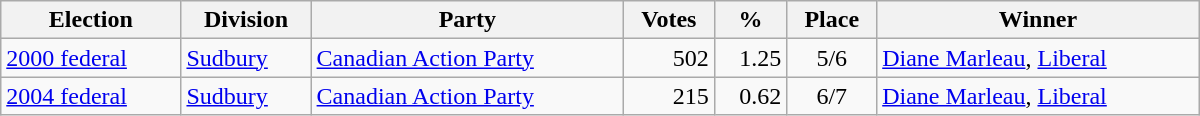<table class="wikitable" width="800">
<tr>
<th align="left">Election</th>
<th align="left">Division</th>
<th align="left">Party</th>
<th align="right">Votes</th>
<th align="right">%</th>
<th align="center">Place</th>
<th align="center">Winner</th>
</tr>
<tr>
<td align="left"><a href='#'>2000 federal</a></td>
<td align="left"><a href='#'>Sudbury</a></td>
<td align="left"><a href='#'>Canadian Action Party</a></td>
<td align="right">502</td>
<td align="right">1.25</td>
<td align="center">5/6</td>
<td align="left"><a href='#'>Diane Marleau</a>, <a href='#'>Liberal</a></td>
</tr>
<tr>
<td align="left"><a href='#'>2004 federal</a></td>
<td align="left"><a href='#'>Sudbury</a></td>
<td align="left"><a href='#'>Canadian Action Party</a></td>
<td align="right">215</td>
<td align="right">0.62</td>
<td align="center">6/7</td>
<td align="left"><a href='#'>Diane Marleau</a>, <a href='#'>Liberal</a></td>
</tr>
</table>
